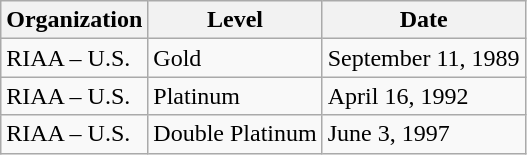<table class="wikitable">
<tr>
<th align="left">Organization</th>
<th align="left">Level</th>
<th align="left">Date</th>
</tr>
<tr>
<td align="left">RIAA – U.S.</td>
<td align="left">Gold</td>
<td align="left">September 11, 1989</td>
</tr>
<tr>
<td align="left">RIAA – U.S.</td>
<td align="left">Platinum</td>
<td align="left">April 16, 1992</td>
</tr>
<tr>
<td align="left">RIAA – U.S.</td>
<td align="left">Double Platinum</td>
<td align="left">June 3, 1997</td>
</tr>
</table>
